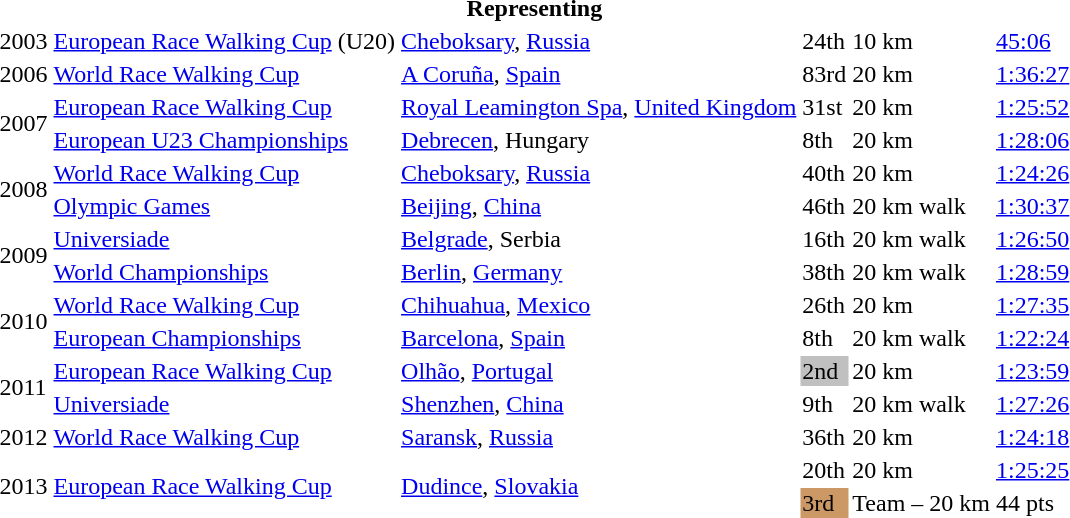<table>
<tr>
<th colspan="6">Representing </th>
</tr>
<tr>
<td>2003</td>
<td><a href='#'>European Race Walking Cup</a> (U20)</td>
<td><a href='#'>Cheboksary</a>, <a href='#'>Russia</a></td>
<td>24th</td>
<td>10 km</td>
<td><a href='#'>45:06</a></td>
</tr>
<tr>
<td>2006</td>
<td><a href='#'>World Race Walking Cup</a></td>
<td><a href='#'>A Coruña</a>, <a href='#'>Spain</a></td>
<td>83rd</td>
<td>20 km</td>
<td><a href='#'>1:36:27</a></td>
</tr>
<tr>
<td rowspan=2>2007</td>
<td><a href='#'>European Race Walking Cup</a></td>
<td><a href='#'>Royal Leamington Spa</a>, <a href='#'>United Kingdom</a></td>
<td>31st</td>
<td>20 km</td>
<td><a href='#'>1:25:52</a></td>
</tr>
<tr>
<td><a href='#'>European U23 Championships</a></td>
<td><a href='#'>Debrecen</a>, Hungary</td>
<td>8th</td>
<td>20 km</td>
<td><a href='#'>1:28:06</a></td>
</tr>
<tr>
<td rowspan=2>2008</td>
<td><a href='#'>World Race Walking Cup</a></td>
<td><a href='#'>Cheboksary</a>, <a href='#'>Russia</a></td>
<td>40th</td>
<td>20 km</td>
<td><a href='#'>1:24:26</a></td>
</tr>
<tr>
<td><a href='#'>Olympic Games</a></td>
<td><a href='#'>Beijing</a>, <a href='#'>China</a></td>
<td>46th</td>
<td>20 km walk</td>
<td><a href='#'>1:30:37</a></td>
</tr>
<tr>
<td rowspan=2>2009</td>
<td><a href='#'>Universiade</a></td>
<td><a href='#'>Belgrade</a>, Serbia</td>
<td>16th</td>
<td>20 km walk</td>
<td><a href='#'>1:26:50</a></td>
</tr>
<tr>
<td><a href='#'>World Championships</a></td>
<td><a href='#'>Berlin</a>, <a href='#'>Germany</a></td>
<td>38th</td>
<td>20 km walk</td>
<td><a href='#'>1:28:59</a></td>
</tr>
<tr>
<td rowspan=2>2010</td>
<td><a href='#'>World Race Walking Cup</a></td>
<td><a href='#'>Chihuahua</a>, <a href='#'>Mexico</a></td>
<td>26th</td>
<td>20 km</td>
<td><a href='#'>1:27:35</a></td>
</tr>
<tr>
<td><a href='#'>European Championships</a></td>
<td><a href='#'>Barcelona</a>, <a href='#'>Spain</a></td>
<td>8th</td>
<td>20 km walk</td>
<td><a href='#'>1:22:24</a></td>
</tr>
<tr>
<td rowspan=2>2011</td>
<td><a href='#'>European Race Walking Cup</a></td>
<td><a href='#'>Olhão</a>, <a href='#'>Portugal</a></td>
<td bgcolor=silver>2nd</td>
<td>20 km</td>
<td><a href='#'>1:23:59</a></td>
</tr>
<tr>
<td><a href='#'>Universiade</a></td>
<td><a href='#'>Shenzhen</a>, <a href='#'>China</a></td>
<td>9th</td>
<td>20 km walk</td>
<td><a href='#'>1:27:26</a></td>
</tr>
<tr>
<td>2012</td>
<td><a href='#'>World Race Walking Cup</a></td>
<td><a href='#'>Saransk</a>, <a href='#'>Russia</a></td>
<td>36th</td>
<td>20 km</td>
<td><a href='#'>1:24:18</a></td>
</tr>
<tr>
<td rowspan=2>2013</td>
<td rowspan=2><a href='#'>European Race Walking Cup</a></td>
<td rowspan=2><a href='#'>Dudince</a>, <a href='#'>Slovakia</a></td>
<td>20th</td>
<td>20 km</td>
<td><a href='#'>1:25:25</a></td>
</tr>
<tr>
<td bgcolor="cc9966">3rd</td>
<td>Team – 20 km</td>
<td>44 pts</td>
</tr>
</table>
